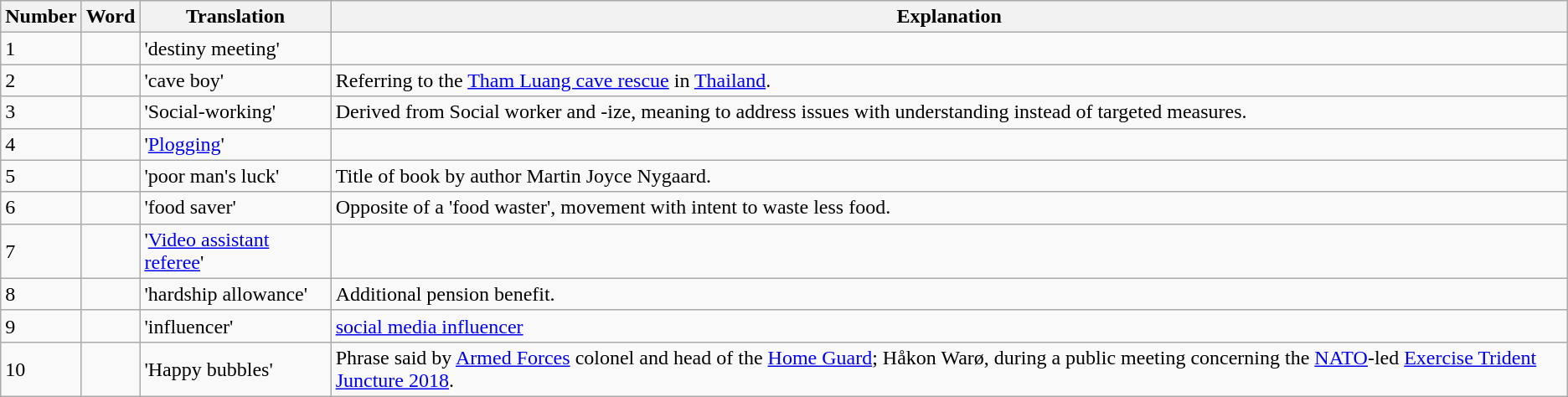<table class="wikitable">
<tr>
<th>Number</th>
<th>Word</th>
<th>Translation</th>
<th>Explanation</th>
</tr>
<tr>
<td>1</td>
<td></td>
<td>'destiny meeting'</td>
<td></td>
</tr>
<tr>
<td>2</td>
<td></td>
<td>'cave boy'</td>
<td>Referring to the <a href='#'>Tham Luang cave rescue</a> in <a href='#'>Thailand</a>.</td>
</tr>
<tr>
<td>3</td>
<td></td>
<td>'Social-working'</td>
<td>Derived from Social worker and -ize, meaning to address issues with understanding instead of targeted measures.</td>
</tr>
<tr>
<td>4</td>
<td></td>
<td>'<a href='#'>Plogging</a>'</td>
<td></td>
</tr>
<tr>
<td>5</td>
<td></td>
<td>'poor man's luck'</td>
<td>Title of book by author Martin Joyce Nygaard.</td>
</tr>
<tr>
<td>6</td>
<td></td>
<td>'food saver'</td>
<td>Opposite of a 'food waster', movement with intent to waste less food.</td>
</tr>
<tr>
<td>7</td>
<td></td>
<td>'<a href='#'>Video assistant referee</a>'</td>
<td></td>
</tr>
<tr>
<td>8</td>
<td></td>
<td>'hardship allowance'</td>
<td>Additional pension benefit.</td>
</tr>
<tr>
<td>9</td>
<td></td>
<td>'influencer'</td>
<td><a href='#'>social media influencer</a></td>
</tr>
<tr>
<td>10</td>
<td></td>
<td>'Happy bubbles'</td>
<td>Phrase said by <a href='#'>Armed Forces</a> colonel and head of the <a href='#'>Home Guard</a>; Håkon Warø, during a public meeting concerning the <a href='#'>NATO</a>-led <a href='#'>Exercise Trident Juncture 2018</a>.</td>
</tr>
</table>
